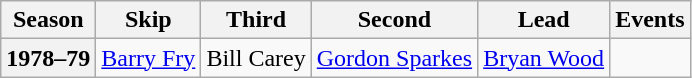<table class="wikitable">
<tr>
<th scope="col">Season</th>
<th scope="col">Skip</th>
<th scope="col">Third</th>
<th scope="col">Second</th>
<th scope="col">Lead</th>
<th scope="col">Events</th>
</tr>
<tr>
<th scope="row">1978–79</th>
<td><a href='#'>Barry Fry</a></td>
<td>Bill Carey</td>
<td><a href='#'>Gordon Sparkes</a></td>
<td><a href='#'>Bryan Wood</a></td>
<td> <br> </td>
</tr>
</table>
